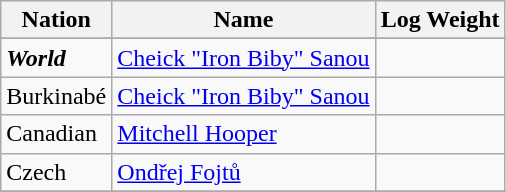<table class="wikitable" style="display: inline-table">
<tr>
<th>Nation</th>
<th>Name</th>
<th>Log Weight</th>
</tr>
<tr>
</tr>
<tr>
<td><strong><em>World</em></strong></td>
<td><a href='#'>Cheick "Iron Biby" Sanou</a></td>
<td></td>
</tr>
<tr>
<td> Burkinabé</td>
<td><a href='#'>Cheick "Iron Biby" Sanou</a></td>
<td></td>
</tr>
<tr>
<td> Canadian</td>
<td><a href='#'>Mitchell Hooper</a></td>
<td></td>
</tr>
<tr>
<td> Czech</td>
<td><a href='#'>Ondřej Fojtů</a></td>
<td></td>
</tr>
<tr>
</tr>
</table>
